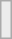<table class="wikitable" style="margin: 1em auto;">
<tr>
<td style="background:#ECECEC;"><br></td>
</tr>
</table>
